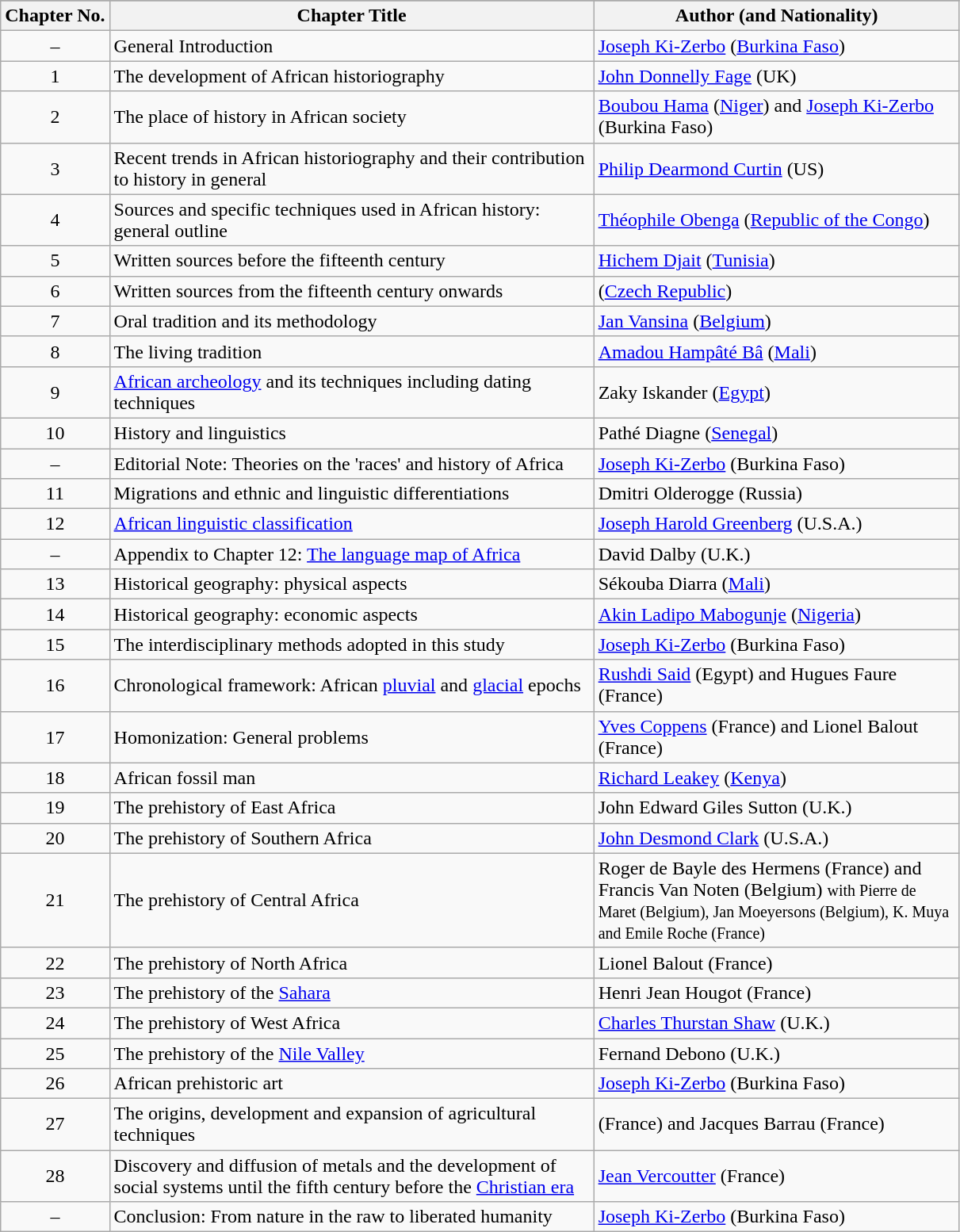<table class="wikitable mw-collapsible mw-collapsed">
<tr style="background:#cccccc">
</tr>
<tr>
<th>Chapter No.</th>
<th width=400>Chapter Title</th>
<th width=300>Author (and Nationality)</th>
</tr>
<tr>
<td align=center>–</td>
<td>General Introduction</td>
<td><a href='#'>Joseph Ki-Zerbo</a> (<a href='#'>Burkina Faso</a>)</td>
</tr>
<tr>
<td align=center>1</td>
<td>The development of African historiography</td>
<td><a href='#'>John Donnelly Fage</a> (UK)</td>
</tr>
<tr>
<td align=center>2</td>
<td>The place of history in African society</td>
<td><a href='#'>Boubou Hama</a> (<a href='#'>Niger</a>) and <a href='#'>Joseph Ki-Zerbo</a> (Burkina Faso)</td>
</tr>
<tr>
<td align=center>3</td>
<td>Recent trends in African historiography and their contribution to history in general</td>
<td><a href='#'>Philip Dearmond Curtin</a> (US)</td>
</tr>
<tr>
<td align=center>4</td>
<td>Sources and specific techniques used in African history: general outline</td>
<td><a href='#'>Théophile Obenga</a> (<a href='#'>Republic of the Congo</a>)</td>
</tr>
<tr>
<td align=center>5</td>
<td>Written sources before the fifteenth century</td>
<td><a href='#'>Hichem Djait</a> (<a href='#'>Tunisia</a>)</td>
</tr>
<tr>
<td align=center>6</td>
<td>Written sources from the fifteenth century onwards</td>
<td> (<a href='#'>Czech Republic</a>)</td>
</tr>
<tr>
<td align=center>7</td>
<td>Oral tradition and its methodology</td>
<td><a href='#'>Jan Vansina</a> (<a href='#'>Belgium</a>)</td>
</tr>
<tr>
<td align=center>8</td>
<td>The living tradition</td>
<td><a href='#'>Amadou Hampâté Bâ</a> (<a href='#'>Mali</a>)</td>
</tr>
<tr>
<td align=center>9</td>
<td><a href='#'>African archeology</a> and its techniques including dating techniques</td>
<td>Zaky Iskander (<a href='#'>Egypt</a>)</td>
</tr>
<tr>
<td align=center>10</td>
<td>History and linguistics</td>
<td>Pathé Diagne (<a href='#'>Senegal</a>)</td>
</tr>
<tr>
<td align=center>–</td>
<td>Editorial Note: Theories on the 'races' and history of Africa</td>
<td><a href='#'>Joseph Ki-Zerbo</a> (Burkina Faso)</td>
</tr>
<tr>
<td align=center>11</td>
<td>Migrations and ethnic and linguistic differentiations</td>
<td>Dmitri Olderogge (Russia)</td>
</tr>
<tr>
<td align=center>12</td>
<td><a href='#'>African linguistic classification</a></td>
<td><a href='#'>Joseph Harold Greenberg</a> (U.S.A.)</td>
</tr>
<tr>
<td align=center>–</td>
<td>Appendix to Chapter 12: <a href='#'>The language map of Africa</a></td>
<td>David Dalby (U.K.)</td>
</tr>
<tr>
<td align=center>13</td>
<td>Historical geography: physical aspects</td>
<td>Sékouba Diarra (<a href='#'>Mali</a>)</td>
</tr>
<tr>
<td align=center>14</td>
<td>Historical geography: economic aspects</td>
<td><a href='#'>Akin Ladipo Mabogunje</a> (<a href='#'>Nigeria</a>)</td>
</tr>
<tr>
<td align=center>15</td>
<td>The interdisciplinary methods adopted in this study</td>
<td><a href='#'>Joseph Ki-Zerbo</a> (Burkina Faso)</td>
</tr>
<tr>
<td align=center>16</td>
<td>Chronological framework: African <a href='#'>pluvial</a> and <a href='#'>glacial</a> epochs</td>
<td><a href='#'>Rushdi Said</a> (Egypt) and Hugues Faure (France)</td>
</tr>
<tr>
<td align=center>17</td>
<td>Homonization: General problems</td>
<td><a href='#'>Yves Coppens</a> (France) and Lionel Balout (France)</td>
</tr>
<tr>
<td align=center>18</td>
<td>African fossil man</td>
<td><a href='#'>Richard Leakey</a> (<a href='#'>Kenya</a>)</td>
</tr>
<tr>
<td align=center>19</td>
<td>The prehistory of East Africa</td>
<td>John Edward Giles Sutton (U.K.)</td>
</tr>
<tr>
<td align=center>20</td>
<td>The prehistory of Southern Africa</td>
<td><a href='#'>John Desmond Clark</a> (U.S.A.)</td>
</tr>
<tr>
<td align=center>21</td>
<td>The prehistory of Central Africa</td>
<td>Roger de Bayle des Hermens (France) and Francis Van Noten (Belgium) <small>with Pierre de Maret (Belgium), Jan Moeyersons (Belgium), K. Muya and Emile Roche (France)</small></td>
</tr>
<tr>
<td align=center>22</td>
<td>The prehistory of North Africa</td>
<td>Lionel Balout (France)</td>
</tr>
<tr>
<td align=center>23</td>
<td>The prehistory of the <a href='#'>Sahara</a></td>
<td>Henri Jean Hougot (France)</td>
</tr>
<tr>
<td align=center>24</td>
<td>The prehistory of West Africa</td>
<td><a href='#'>Charles Thurstan Shaw</a> (U.K.)</td>
</tr>
<tr>
<td align=center>25</td>
<td>The prehistory of the <a href='#'>Nile Valley</a></td>
<td>Fernand Debono (U.K.)</td>
</tr>
<tr>
<td align=center>26</td>
<td>African prehistoric art</td>
<td><a href='#'>Joseph Ki-Zerbo</a> (Burkina Faso)</td>
</tr>
<tr>
<td align=center>27</td>
<td>The origins, development and expansion of agricultural techniques</td>
<td> (France) and Jacques Barrau (France)</td>
</tr>
<tr>
<td align=center>28</td>
<td>Discovery and diffusion of metals and the development of social systems until the fifth century before the <a href='#'>Christian era</a></td>
<td><a href='#'>Jean Vercoutter</a> (France)</td>
</tr>
<tr>
<td align=center>–</td>
<td>Conclusion: From nature in the raw to liberated humanity</td>
<td><a href='#'>Joseph Ki-Zerbo</a> (Burkina Faso)</td>
</tr>
</table>
